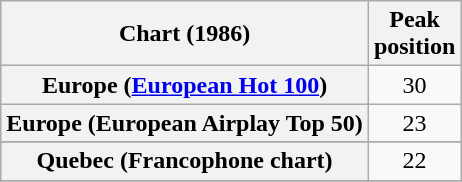<table class="wikitable sortable plainrowheaders" style="text-align:left">
<tr>
<th scope="col">Chart (1986)</th>
<th scope="col">Peak<br>position</th>
</tr>
<tr>
<th scope="row">Europe (<a href='#'>European Hot 100</a>)</th>
<td align="center">30</td>
</tr>
<tr>
<th scope="row">Europe (European Airplay Top 50)</th>
<td style="text-align:center;">23</td>
</tr>
<tr>
</tr>
<tr>
<th scope="row">Quebec (Francophone chart)</th>
<td align="center">22</td>
</tr>
<tr>
</tr>
</table>
